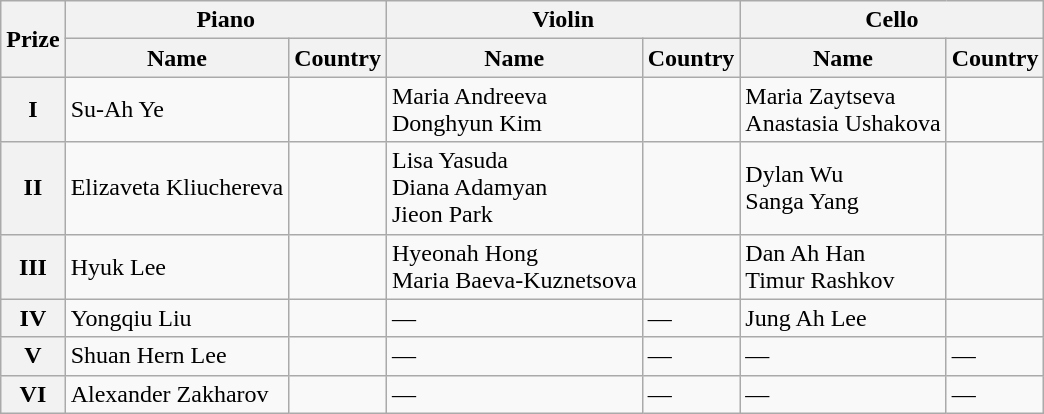<table class="wikitable">
<tr>
<th rowspan="2"><strong>Prize</strong></th>
<th colspan="2"><strong>Piano</strong></th>
<th colspan="2"><strong>Violin</strong></th>
<th colspan="2"><strong>Cello</strong></th>
</tr>
<tr>
<th>Name</th>
<th><strong>Country</strong></th>
<th>Name</th>
<th><strong>Country</strong></th>
<th>Name</th>
<th><strong>Country</strong></th>
</tr>
<tr>
<th><strong>I</strong></th>
<td>Su-Ah Ye</td>
<td></td>
<td>Maria Andreeva<br>Donghyun Kim</td>
<td><br></td>
<td>Maria Zaytseva<br>Anastasia Ushakova</td>
<td><br></td>
</tr>
<tr>
<th><strong>II</strong></th>
<td>Elizaveta Kliuchereva</td>
<td></td>
<td>Lisa Yasuda<br>Diana Adamyan<br>Jieon Park</td>
<td><br><br></td>
<td>Dylan Wu<br>Sanga Yang</td>
<td><br></td>
</tr>
<tr>
<th><strong>III</strong></th>
<td>Hyuk Lee</td>
<td></td>
<td>Hyeonah Hong<br>Maria Baeva-Kuznetsova</td>
<td><br></td>
<td>Dan Ah Han<br>Timur Rashkov</td>
<td><br></td>
</tr>
<tr>
<th><strong>IV</strong></th>
<td>Yongqiu Liu</td>
<td></td>
<td>—</td>
<td>—</td>
<td>Jung Ah Lee</td>
<td></td>
</tr>
<tr>
<th><strong>V</strong></th>
<td>Shuan Hern Lee</td>
<td></td>
<td>—</td>
<td>—</td>
<td>—</td>
<td>—</td>
</tr>
<tr>
<th><strong>VI</strong></th>
<td>Alexander Zakharov</td>
<td></td>
<td>—</td>
<td>—</td>
<td>—</td>
<td>—</td>
</tr>
</table>
